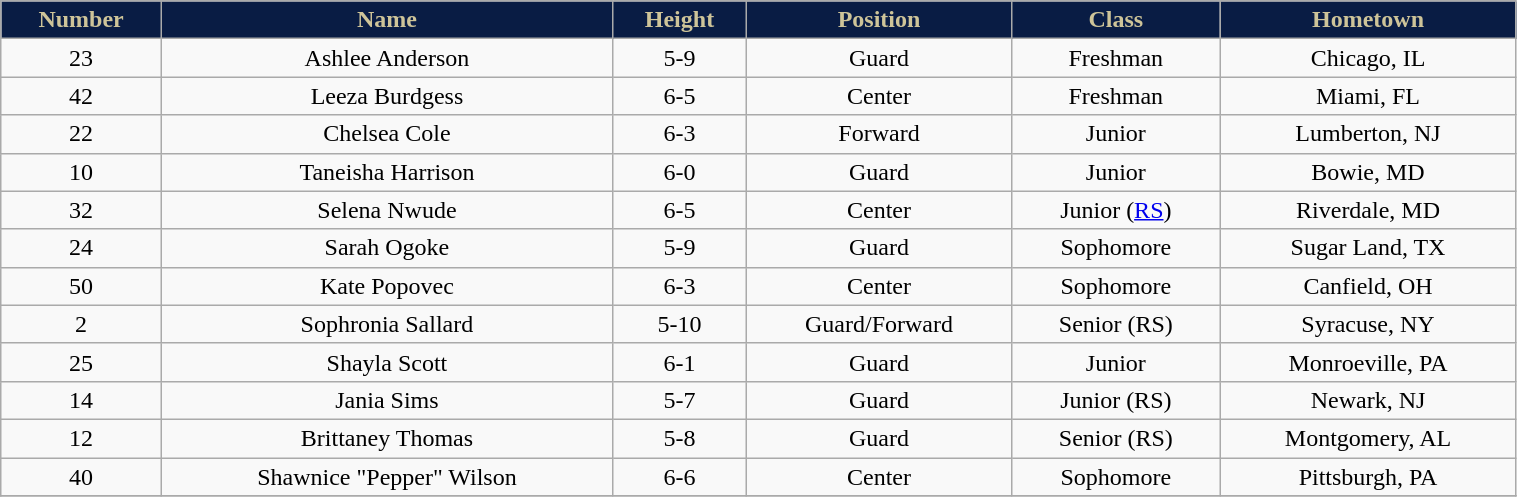<table class="wikitable" width="80%">
<tr align="center"  style=" background:#091C44;color:#CEC499;">
<td><strong>Number</strong></td>
<td><strong>Name</strong></td>
<td><strong>Height</strong></td>
<td><strong>Position</strong></td>
<td><strong>Class</strong></td>
<td><strong>Hometown</strong></td>
</tr>
<tr align="center" bgcolor="">
<td>23</td>
<td>Ashlee Anderson</td>
<td>5-9</td>
<td>Guard</td>
<td>Freshman</td>
<td>Chicago, IL</td>
</tr>
<tr align="center" bgcolor="">
<td>42</td>
<td>Leeza Burdgess</td>
<td>6-5</td>
<td>Center</td>
<td>Freshman</td>
<td>Miami, FL</td>
</tr>
<tr align="center" bgcolor="">
<td>22</td>
<td>Chelsea Cole</td>
<td>6-3</td>
<td>Forward</td>
<td>Junior</td>
<td>Lumberton, NJ</td>
</tr>
<tr align="center" bgcolor="">
<td>10</td>
<td>Taneisha Harrison</td>
<td>6-0</td>
<td>Guard</td>
<td>Junior</td>
<td>Bowie, MD</td>
</tr>
<tr align="center" bgcolor="">
<td>32</td>
<td>Selena Nwude</td>
<td>6-5</td>
<td>Center</td>
<td>Junior (<a href='#'>RS</a>)</td>
<td>Riverdale, MD</td>
</tr>
<tr align="center" bgcolor="">
<td>24</td>
<td>Sarah Ogoke</td>
<td>5-9</td>
<td>Guard</td>
<td>Sophomore</td>
<td>Sugar Land, TX</td>
</tr>
<tr align="center" bgcolor="">
<td>50</td>
<td>Kate Popovec</td>
<td>6-3</td>
<td>Center</td>
<td>Sophomore</td>
<td>Canfield, OH</td>
</tr>
<tr align="center" bgcolor="">
<td>2</td>
<td>Sophronia Sallard</td>
<td>5-10</td>
<td>Guard/Forward</td>
<td>Senior (RS)</td>
<td>Syracuse, NY</td>
</tr>
<tr align="center" bgcolor="">
<td>25</td>
<td>Shayla Scott</td>
<td>6-1</td>
<td>Guard</td>
<td>Junior</td>
<td>Monroeville, PA</td>
</tr>
<tr align="center" bgcolor="">
<td>14</td>
<td>Jania Sims</td>
<td>5-7</td>
<td>Guard</td>
<td>Junior (RS)</td>
<td>Newark, NJ</td>
</tr>
<tr align="center" bgcolor="">
<td>12</td>
<td>Brittaney Thomas</td>
<td>5-8</td>
<td>Guard</td>
<td>Senior (RS)</td>
<td>Montgomery, AL</td>
</tr>
<tr align="center" bgcolor="">
<td>40</td>
<td>Shawnice "Pepper" Wilson</td>
<td>6-6</td>
<td>Center</td>
<td>Sophomore</td>
<td>Pittsburgh, PA</td>
</tr>
<tr align="center" bgcolor="">
</tr>
</table>
